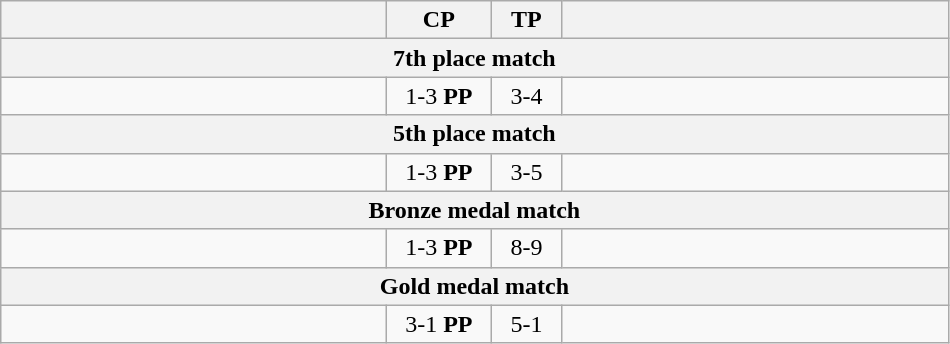<table class="wikitable" style="text-align: center;" |>
<tr>
<th width="250"></th>
<th width="62">CP</th>
<th width="40">TP</th>
<th width="250"></th>
</tr>
<tr>
<th colspan="5">7th place match</th>
</tr>
<tr>
<td style="text-align:left;"></td>
<td>1-3 <strong>PP</strong></td>
<td>3-4</td>
<td style="text-align:left;"><strong></strong></td>
</tr>
<tr>
<th colspan="5">5th place match</th>
</tr>
<tr>
<td style="text-align:left;"></td>
<td>1-3 <strong>PP</strong></td>
<td>3-5</td>
<td style="text-align:left;"><strong></strong></td>
</tr>
<tr>
<th colspan="5">Bronze medal match</th>
</tr>
<tr>
<td style="text-align:left;"></td>
<td>1-3 <strong>PP</strong></td>
<td>8-9</td>
<td style="text-align:left;"><strong></strong></td>
</tr>
<tr>
<th colspan="5">Gold medal match</th>
</tr>
<tr>
<td style="text-align:left;"><strong></strong></td>
<td>3-1 <strong>PP</strong></td>
<td>5-1</td>
<td style="text-align:left;"></td>
</tr>
</table>
